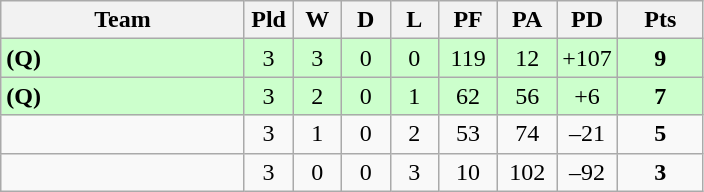<table class="wikitable" style="text-align:center;">
<tr>
<th width="155">Team</th>
<th width="25">Pld</th>
<th width="25">W</th>
<th width="25">D</th>
<th width="25">L</th>
<th width="32">PF</th>
<th width="32">PA</th>
<th width="32">PD</th>
<th width="50">Pts</th>
</tr>
<tr style="background:#ccffcc">
<td align="left"> <strong>(Q)</strong></td>
<td>3</td>
<td>3</td>
<td>0</td>
<td>0</td>
<td>119</td>
<td>12</td>
<td>+107</td>
<td><strong>9</strong></td>
</tr>
<tr style="background:#ccffcc">
<td align="left"> <strong>(Q)</strong></td>
<td>3</td>
<td>2</td>
<td>0</td>
<td>1</td>
<td>62</td>
<td>56</td>
<td>+6</td>
<td><strong>7</strong></td>
</tr>
<tr>
<td align="left"></td>
<td>3</td>
<td>1</td>
<td>0</td>
<td>2</td>
<td>53</td>
<td>74</td>
<td>–21</td>
<td><strong>5</strong></td>
</tr>
<tr>
<td align="left"></td>
<td>3</td>
<td>0</td>
<td>0</td>
<td>3</td>
<td>10</td>
<td>102</td>
<td>–92</td>
<td><strong>3</strong></td>
</tr>
</table>
